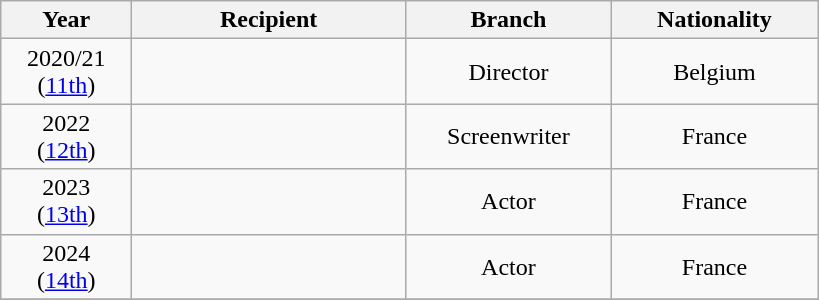<table class="wikitable plainrowheaders" style="text-align:center;">
<tr>
<th width="80">Year</th>
<th width="175">Recipient</th>
<th width="130">Branch</th>
<th width="130">Nationality</th>
</tr>
<tr>
<td>2020/21<br>(<a href='#'>11th</a>)</td>
<td></td>
<td>Director</td>
<td>Belgium</td>
</tr>
<tr>
<td>2022<br>(<a href='#'>12th</a>)</td>
<td></td>
<td>Screenwriter</td>
<td>France</td>
</tr>
<tr>
<td>2023<br>(<a href='#'>13th</a>)</td>
<td></td>
<td>Actor</td>
<td>France</td>
</tr>
<tr>
<td>2024<br>(<a href='#'>14th</a>)</td>
<td></td>
<td>Actor</td>
<td>France</td>
</tr>
<tr>
</tr>
</table>
